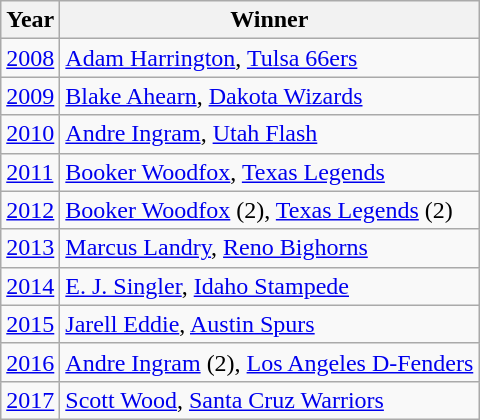<table class="wikitable">
<tr>
<th>Year</th>
<th>Winner</th>
</tr>
<tr>
<td><a href='#'>2008</a></td>
<td><a href='#'>Adam Harrington</a>, <a href='#'>Tulsa 66ers</a></td>
</tr>
<tr>
<td><a href='#'>2009</a></td>
<td><a href='#'>Blake Ahearn</a>, <a href='#'>Dakota Wizards</a></td>
</tr>
<tr>
<td><a href='#'>2010</a></td>
<td><a href='#'>Andre Ingram</a>, <a href='#'>Utah Flash</a></td>
</tr>
<tr>
<td><a href='#'>2011</a></td>
<td><a href='#'>Booker Woodfox</a>, <a href='#'>Texas Legends</a></td>
</tr>
<tr>
<td><a href='#'>2012</a></td>
<td><a href='#'>Booker Woodfox</a> (2), <a href='#'>Texas Legends</a> (2)</td>
</tr>
<tr>
<td><a href='#'>2013</a></td>
<td><a href='#'>Marcus Landry</a>, <a href='#'>Reno Bighorns</a></td>
</tr>
<tr>
<td><a href='#'>2014</a></td>
<td><a href='#'>E. J. Singler</a>, <a href='#'>Idaho Stampede</a></td>
</tr>
<tr>
<td><a href='#'>2015</a></td>
<td><a href='#'>Jarell Eddie</a>, <a href='#'>Austin Spurs</a></td>
</tr>
<tr>
<td><a href='#'>2016</a></td>
<td><a href='#'>Andre Ingram</a> (2), <a href='#'>Los Angeles D-Fenders</a></td>
</tr>
<tr>
<td><a href='#'>2017</a></td>
<td><a href='#'>Scott Wood</a>, <a href='#'>Santa Cruz Warriors</a></td>
</tr>
</table>
